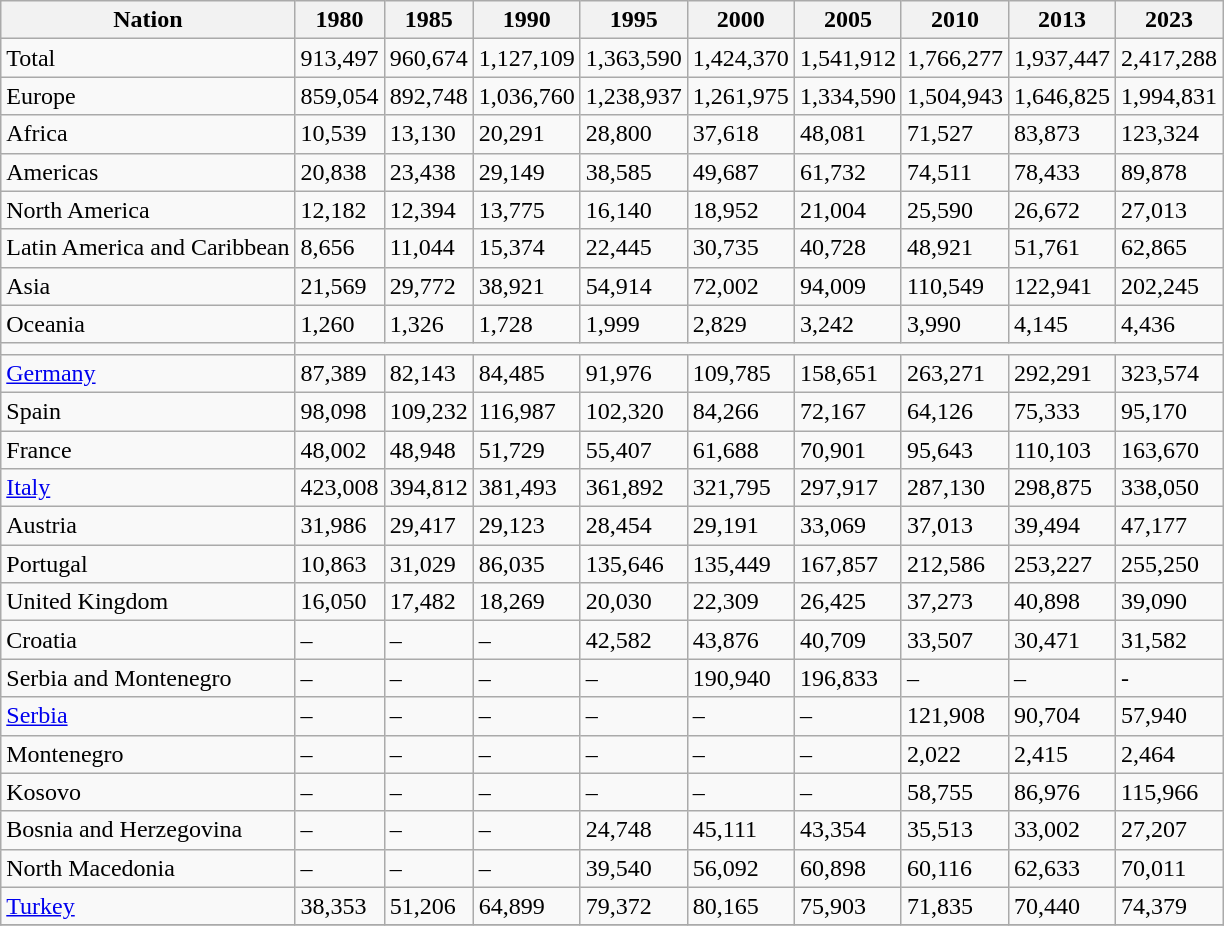<table class="wikitable sortable">
<tr>
<th>Nation</th>
<th>1980</th>
<th>1985</th>
<th>1990</th>
<th>1995</th>
<th>2000</th>
<th>2005</th>
<th>2010</th>
<th>2013</th>
<th>2023</th>
</tr>
<tr>
<td>Total</td>
<td>913,497</td>
<td>960,674</td>
<td>1,127,109</td>
<td>1,363,590</td>
<td>1,424,370</td>
<td>1,541,912</td>
<td>1,766,277</td>
<td>1,937,447</td>
<td>2,417,288</td>
</tr>
<tr>
<td>Europe</td>
<td>859,054</td>
<td>892,748</td>
<td>1,036,760</td>
<td>1,238,937</td>
<td>1,261,975</td>
<td>1,334,590</td>
<td>1,504,943</td>
<td>1,646,825</td>
<td>1,994,831</td>
</tr>
<tr>
<td>Africa</td>
<td>10,539</td>
<td>13,130</td>
<td>20,291</td>
<td>28,800</td>
<td>37,618</td>
<td>48,081</td>
<td>71,527</td>
<td>83,873</td>
<td>123,324</td>
</tr>
<tr>
<td>Americas</td>
<td>20,838</td>
<td>23,438</td>
<td>29,149</td>
<td>38,585</td>
<td>49,687</td>
<td>61,732</td>
<td>74,511</td>
<td>78,433</td>
<td>89,878</td>
</tr>
<tr>
<td>North America</td>
<td>12,182</td>
<td>12,394</td>
<td>13,775</td>
<td>16,140</td>
<td>18,952</td>
<td>21,004</td>
<td>25,590</td>
<td>26,672</td>
<td>27,013</td>
</tr>
<tr>
<td>Latin America and Caribbean</td>
<td>8,656</td>
<td>11,044</td>
<td>15,374</td>
<td>22,445</td>
<td>30,735</td>
<td>40,728</td>
<td>48,921</td>
<td>51,761</td>
<td>62,865</td>
</tr>
<tr>
<td>Asia</td>
<td>21,569</td>
<td>29,772</td>
<td>38,921</td>
<td>54,914</td>
<td>72,002</td>
<td>94,009</td>
<td>110,549</td>
<td>122,941</td>
<td>202,245</td>
</tr>
<tr>
<td>Oceania</td>
<td>1,260</td>
<td>1,326</td>
<td>1,728</td>
<td>1,999</td>
<td>2,829</td>
<td>3,242</td>
<td>3,990</td>
<td>4,145</td>
<td>4,436</td>
</tr>
<tr>
<td></td>
</tr>
<tr>
<td><a href='#'>Germany</a></td>
<td>87,389</td>
<td>82,143</td>
<td>84,485</td>
<td>91,976</td>
<td>109,785</td>
<td>158,651</td>
<td>263,271</td>
<td>292,291</td>
<td>323,574</td>
</tr>
<tr>
<td>Spain</td>
<td>98,098</td>
<td>109,232</td>
<td>116,987</td>
<td>102,320</td>
<td>84,266</td>
<td>72,167</td>
<td>64,126</td>
<td>75,333</td>
<td>95,170</td>
</tr>
<tr>
<td>France</td>
<td>48,002</td>
<td>48,948</td>
<td>51,729</td>
<td>55,407</td>
<td>61,688</td>
<td>70,901</td>
<td>95,643</td>
<td>110,103</td>
<td>163,670</td>
</tr>
<tr>
<td><a href='#'>Italy</a></td>
<td>423,008</td>
<td>394,812</td>
<td>381,493</td>
<td>361,892</td>
<td>321,795</td>
<td>297,917</td>
<td>287,130</td>
<td>298,875</td>
<td>338,050</td>
</tr>
<tr>
<td>Austria</td>
<td>31,986</td>
<td>29,417</td>
<td>29,123</td>
<td>28,454</td>
<td>29,191</td>
<td>33,069</td>
<td>37,013</td>
<td>39,494</td>
<td>47,177</td>
</tr>
<tr>
<td>Portugal</td>
<td>10,863</td>
<td>31,029</td>
<td>86,035</td>
<td>135,646</td>
<td>135,449</td>
<td>167,857</td>
<td>212,586</td>
<td>253,227</td>
<td>255,250</td>
</tr>
<tr>
<td>United Kingdom</td>
<td>16,050</td>
<td>17,482</td>
<td>18,269</td>
<td>20,030</td>
<td>22,309</td>
<td>26,425</td>
<td>37,273</td>
<td>40,898</td>
<td>39,090</td>
</tr>
<tr>
<td>Croatia</td>
<td>–</td>
<td>–</td>
<td>–</td>
<td>42,582</td>
<td>43,876</td>
<td>40,709</td>
<td>33,507</td>
<td>30,471</td>
<td>31,582</td>
</tr>
<tr>
<td>Serbia and Montenegro</td>
<td>–</td>
<td>–</td>
<td>–</td>
<td>–</td>
<td>190,940</td>
<td>196,833</td>
<td>–</td>
<td>–</td>
<td>-</td>
</tr>
<tr>
<td><a href='#'>Serbia</a></td>
<td>–</td>
<td>–</td>
<td>–</td>
<td>–</td>
<td>–</td>
<td>–</td>
<td>121,908</td>
<td>90,704</td>
<td>57,940</td>
</tr>
<tr>
<td>Montenegro</td>
<td>–</td>
<td>–</td>
<td>–</td>
<td>–</td>
<td>–</td>
<td>–</td>
<td>2,022</td>
<td>2,415</td>
<td>2,464</td>
</tr>
<tr>
<td>Kosovo</td>
<td>–</td>
<td>–</td>
<td>–</td>
<td>–</td>
<td>–</td>
<td>–</td>
<td>58,755</td>
<td>86,976</td>
<td>115,966</td>
</tr>
<tr>
<td>Bosnia and Herzegovina</td>
<td>–</td>
<td>–</td>
<td>–</td>
<td>24,748</td>
<td>45,111</td>
<td>43,354</td>
<td>35,513</td>
<td>33,002</td>
<td>27,207</td>
</tr>
<tr>
<td>North Macedonia</td>
<td>–</td>
<td>–</td>
<td>–</td>
<td>39,540</td>
<td>56,092</td>
<td>60,898</td>
<td>60,116</td>
<td>62,633</td>
<td>70,011</td>
</tr>
<tr>
<td><a href='#'>Turkey</a></td>
<td>38,353</td>
<td>51,206</td>
<td>64,899</td>
<td>79,372</td>
<td>80,165</td>
<td>75,903</td>
<td>71,835</td>
<td>70,440</td>
<td>74,379</td>
</tr>
<tr>
</tr>
</table>
